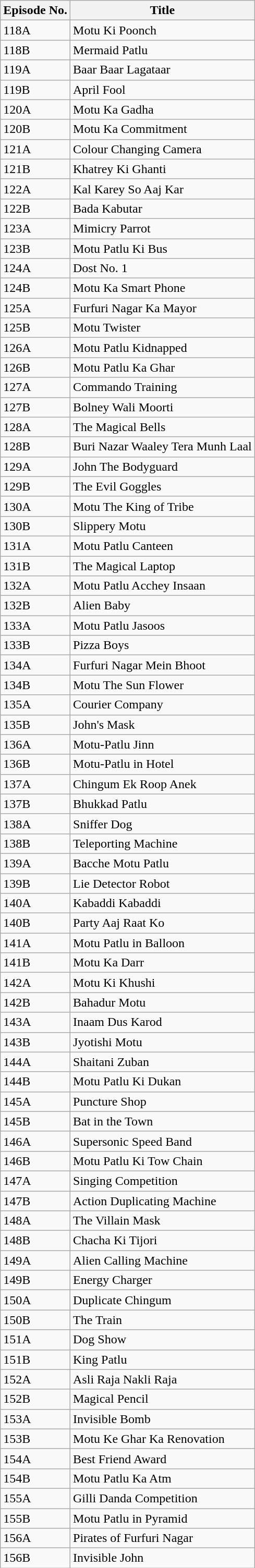<table class="wikitable">
<tr>
<th>Episode No.</th>
<th>Title</th>
</tr>
<tr>
<td>118A</td>
<td>Motu Ki Poonch</td>
</tr>
<tr>
<td>118B</td>
<td>Mermaid Patlu</td>
</tr>
<tr>
<td>119A</td>
<td>Baar Baar Lagataar</td>
</tr>
<tr>
<td>119B</td>
<td>April Fool</td>
</tr>
<tr>
<td>120A</td>
<td>Motu Ka Gadha</td>
</tr>
<tr>
<td>120B</td>
<td>Motu Ka Commitment</td>
</tr>
<tr>
<td>121A</td>
<td>Colour Changing Camera</td>
</tr>
<tr>
<td>121B</td>
<td>Khatrey Ki Ghanti</td>
</tr>
<tr>
<td>122A</td>
<td>Kal Karey So Aaj Kar</td>
</tr>
<tr>
<td>122B</td>
<td>Bada Kabutar</td>
</tr>
<tr>
<td>123A</td>
<td>Mimicry Parrot</td>
</tr>
<tr>
<td>123B</td>
<td>Motu Patlu Ki Bus</td>
</tr>
<tr>
<td>124A</td>
<td>Dost No. 1</td>
</tr>
<tr>
<td>124B</td>
<td>Motu Ka Smart Phone</td>
</tr>
<tr>
<td>125A</td>
<td>Furfuri Nagar Ka Mayor</td>
</tr>
<tr>
<td>125B</td>
<td>Motu Twister</td>
</tr>
<tr>
<td>126A</td>
<td>Motu Patlu Kidnapped</td>
</tr>
<tr>
<td>126B</td>
<td>Motu Patlu Ka Ghar</td>
</tr>
<tr>
<td>127A</td>
<td>Commando Training</td>
</tr>
<tr>
<td>127B</td>
<td>Bolney Wali Moorti</td>
</tr>
<tr>
<td>128A</td>
<td>The Magical Bells</td>
</tr>
<tr>
<td>128B</td>
<td>Buri Nazar Waaley Tera Munh Laal</td>
</tr>
<tr>
<td>129A</td>
<td>John The Bodyguard</td>
</tr>
<tr>
<td>129B</td>
<td>The Evil Goggles</td>
</tr>
<tr>
<td>130A</td>
<td>Motu The King of Tribe</td>
</tr>
<tr>
<td>130B</td>
<td>Slippery Motu</td>
</tr>
<tr>
<td>131A</td>
<td>Motu Patlu Canteen</td>
</tr>
<tr>
<td>131B</td>
<td>The Magical Laptop</td>
</tr>
<tr>
<td>132A</td>
<td>Motu Patlu Acchey Insaan</td>
</tr>
<tr>
<td>132B</td>
<td>Alien Baby</td>
</tr>
<tr>
<td>133A</td>
<td>Motu Patlu Jasoos</td>
</tr>
<tr>
<td>133B</td>
<td>Pizza Boys</td>
</tr>
<tr>
<td>134A</td>
<td>Furfuri Nagar Mein Bhoot</td>
</tr>
<tr>
<td>134B</td>
<td>Motu The Sun Flower</td>
</tr>
<tr>
<td>135A</td>
<td>Courier Company</td>
</tr>
<tr>
<td>135B</td>
<td>John's Mask</td>
</tr>
<tr>
<td>136A</td>
<td>Motu-Patlu Jinn</td>
</tr>
<tr>
<td>136B</td>
<td>Motu-Patlu in Hotel</td>
</tr>
<tr>
<td>137A</td>
<td>Chingum Ek Roop Anek</td>
</tr>
<tr>
<td>137B</td>
<td>Bhukkad Patlu</td>
</tr>
<tr>
<td>138A</td>
<td>Sniffer Dog</td>
</tr>
<tr>
<td>138B</td>
<td>Teleporting Machine</td>
</tr>
<tr>
<td>139A</td>
<td>Bacche Motu Patlu</td>
</tr>
<tr>
<td>139B</td>
<td>Lie Detector Robot</td>
</tr>
<tr>
<td>140A</td>
<td>Kabaddi Kabaddi</td>
</tr>
<tr>
<td>140B</td>
<td>Party Aaj Raat Ko</td>
</tr>
<tr>
<td>141A</td>
<td>Motu Patlu in Balloon</td>
</tr>
<tr>
<td>141B</td>
<td>Motu Ka Darr</td>
</tr>
<tr>
<td>142A</td>
<td>Motu Ki Khushi</td>
</tr>
<tr>
<td>142B</td>
<td>Bahadur Motu</td>
</tr>
<tr>
<td>143A</td>
<td>Inaam Dus Karod</td>
</tr>
<tr>
<td>143B</td>
<td>Jyotishi Motu</td>
</tr>
<tr>
<td>144A</td>
<td>Shaitani Zuban</td>
</tr>
<tr>
<td>144B</td>
<td>Motu Patlu Ki Dukan</td>
</tr>
<tr>
<td>145A</td>
<td>Puncture Shop</td>
</tr>
<tr>
<td>145B</td>
<td>Bat in the Town</td>
</tr>
<tr>
<td>146A</td>
<td>Supersonic Speed Band</td>
</tr>
<tr>
<td>146B</td>
<td>Motu Patlu Ki Tow Chain</td>
</tr>
<tr>
<td>147A</td>
<td>Singing Competition</td>
</tr>
<tr>
<td>147B</td>
<td>Action Duplicating Machine</td>
</tr>
<tr>
<td>148A</td>
<td>The Villain Mask</td>
</tr>
<tr>
<td>148B</td>
<td>Chacha Ki Tijori</td>
</tr>
<tr>
<td>149A</td>
<td>Alien Calling Machine</td>
</tr>
<tr>
<td>149B</td>
<td>Energy Charger</td>
</tr>
<tr>
<td>150A</td>
<td>Duplicate Chingum</td>
</tr>
<tr>
<td>150B</td>
<td>The Train</td>
</tr>
<tr>
<td>151A</td>
<td>Dog Show</td>
</tr>
<tr>
<td>151B</td>
<td>King Patlu</td>
</tr>
<tr>
<td>152A</td>
<td>Asli Raja Nakli Raja</td>
</tr>
<tr>
<td>152B</td>
<td>Magical Pencil</td>
</tr>
<tr>
<td>153A</td>
<td>Invisible Bomb</td>
</tr>
<tr>
<td>153B</td>
<td>Motu Ke Ghar Ka Renovation</td>
</tr>
<tr>
<td>154A</td>
<td>Best Friend Award</td>
</tr>
<tr>
<td>154B</td>
<td>Motu Patlu Ka Atm</td>
</tr>
<tr>
<td>155A</td>
<td>Gilli Danda Competition</td>
</tr>
<tr>
<td>155B</td>
<td>Motu Patlu in Pyramid</td>
</tr>
<tr>
<td>156A</td>
<td>Pirates of Furfuri Nagar</td>
</tr>
<tr>
<td>156B</td>
<td>Invisible John</td>
</tr>
</table>
